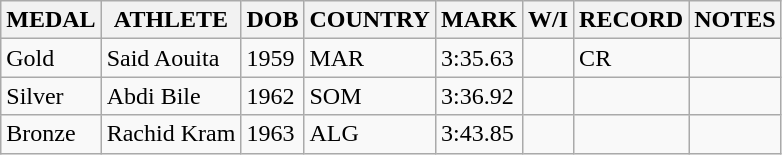<table class="wikitable">
<tr>
<th>MEDAL</th>
<th>ATHLETE</th>
<th>DOB</th>
<th>COUNTRY</th>
<th>MARK</th>
<th>W/I</th>
<th>RECORD</th>
<th>NOTES</th>
</tr>
<tr>
<td>Gold</td>
<td>Said Aouita</td>
<td>1959</td>
<td>MAR</td>
<td>3:35.63</td>
<td></td>
<td>CR</td>
<td></td>
</tr>
<tr>
<td>Silver</td>
<td>Abdi Bile</td>
<td>1962</td>
<td>SOM</td>
<td>3:36.92</td>
<td></td>
<td></td>
<td></td>
</tr>
<tr>
<td>Bronze</td>
<td>Rachid Kram</td>
<td>1963</td>
<td>ALG</td>
<td>3:43.85</td>
<td></td>
<td></td>
<td></td>
</tr>
</table>
